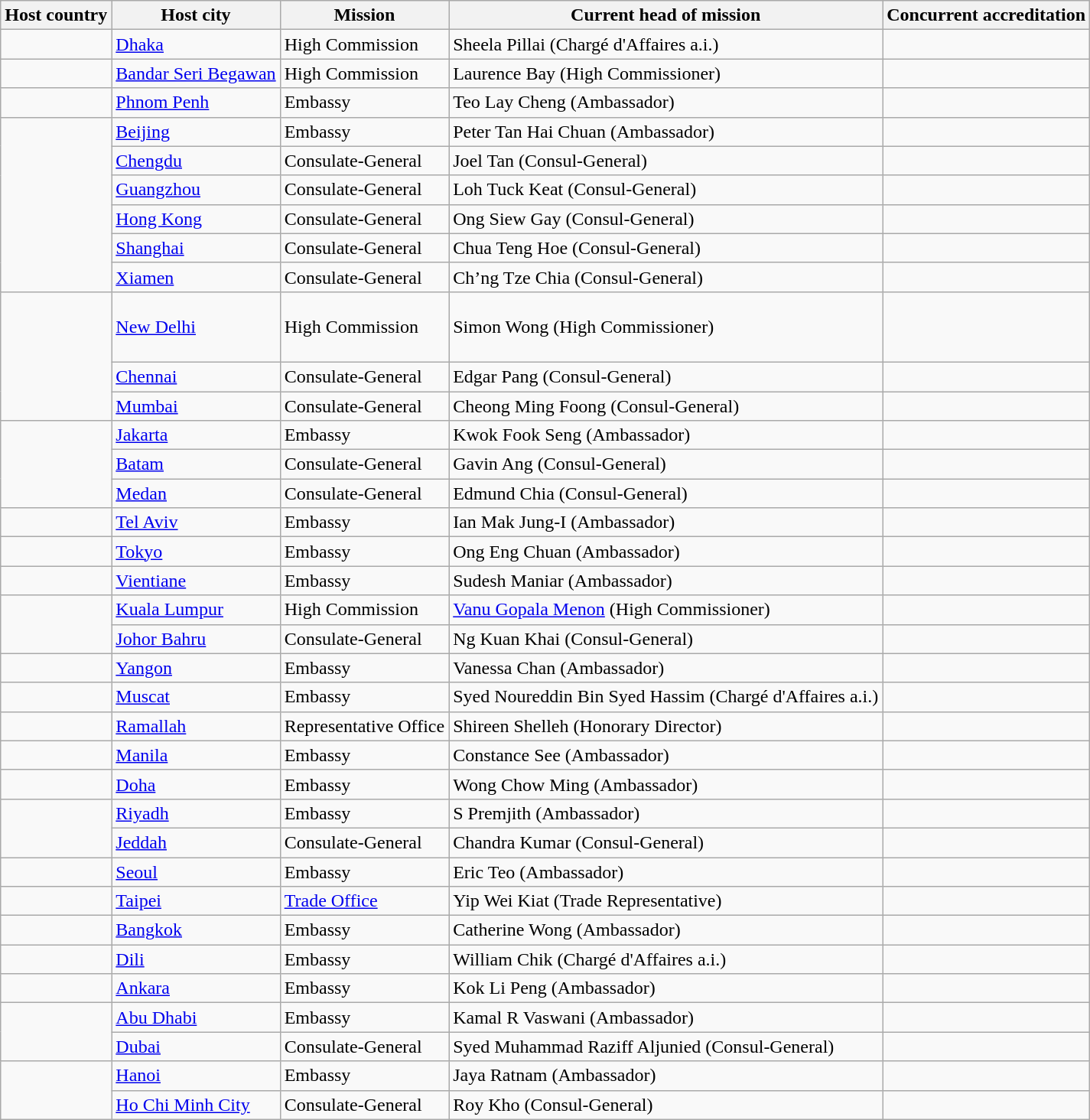<table class=wikitable>
<tr>
<th>Host country</th>
<th>Host city</th>
<th>Mission</th>
<th>Current head of mission</th>
<th>Concurrent accreditation</th>
</tr>
<tr>
<td></td>
<td><a href='#'>Dhaka</a></td>
<td>High Commission</td>
<td>Sheela Pillai (Chargé d'Affaires a.i.)</td>
<td></td>
</tr>
<tr>
<td></td>
<td><a href='#'>Bandar Seri Begawan</a></td>
<td>High Commission</td>
<td>Laurence Bay (High Commissioner)</td>
<td></td>
</tr>
<tr>
<td></td>
<td><a href='#'>Phnom Penh</a></td>
<td>Embassy</td>
<td>Teo Lay Cheng (Ambassador)</td>
<td></td>
</tr>
<tr>
<td rowspan=6></td>
<td><a href='#'>Beijing</a></td>
<td>Embassy</td>
<td>Peter Tan Hai Chuan (Ambassador)</td>
<td></td>
</tr>
<tr>
<td><a href='#'>Chengdu</a></td>
<td>Consulate-General</td>
<td>Joel Tan (Consul-General)</td>
<td></td>
</tr>
<tr>
<td><a href='#'>Guangzhou</a></td>
<td>Consulate-General</td>
<td>Loh Tuck Keat (Consul-General)</td>
<td></td>
</tr>
<tr>
<td><a href='#'>Hong Kong</a></td>
<td>Consulate-General</td>
<td>Ong Siew Gay (Consul-General)</td>
<td></td>
</tr>
<tr>
<td><a href='#'>Shanghai</a></td>
<td>Consulate-General</td>
<td>Chua Teng Hoe (Consul-General)</td>
<td></td>
</tr>
<tr>
<td><a href='#'>Xiamen</a></td>
<td>Consulate-General</td>
<td>Ch’ng Tze Chia (Consul-General)</td>
<td></td>
</tr>
<tr>
<td rowspan=3></td>
<td><a href='#'>New Delhi</a></td>
<td>High Commission</td>
<td>Simon Wong (High Commissioner)</td>
<td><br><br><br></td>
</tr>
<tr>
<td><a href='#'>Chennai</a></td>
<td>Consulate-General</td>
<td>Edgar Pang (Consul-General)</td>
<td></td>
</tr>
<tr>
<td><a href='#'>Mumbai</a></td>
<td>Consulate-General</td>
<td>Cheong Ming Foong (Consul-General)</td>
<td></td>
</tr>
<tr>
<td rowspan=3></td>
<td><a href='#'>Jakarta</a></td>
<td>Embassy</td>
<td>Kwok Fook Seng (Ambassador)</td>
<td></td>
</tr>
<tr>
<td><a href='#'>Batam</a></td>
<td>Consulate-General</td>
<td>Gavin Ang (Consul-General)</td>
<td></td>
</tr>
<tr>
<td><a href='#'>Medan</a></td>
<td>Consulate-General</td>
<td>Edmund Chia (Consul-General)</td>
<td></td>
</tr>
<tr>
<td></td>
<td><a href='#'>Tel Aviv</a></td>
<td>Embassy</td>
<td>Ian Mak Jung-I (Ambassador)</td>
<td></td>
</tr>
<tr>
<td></td>
<td><a href='#'>Tokyo</a></td>
<td>Embassy</td>
<td>Ong Eng Chuan (Ambassador)</td>
<td></td>
</tr>
<tr>
<td></td>
<td><a href='#'>Vientiane</a></td>
<td>Embassy</td>
<td>Sudesh Maniar (Ambassador)</td>
<td></td>
</tr>
<tr>
<td rowspan=2></td>
<td><a href='#'>Kuala Lumpur</a></td>
<td>High Commission</td>
<td><a href='#'>Vanu Gopala Menon</a> (High Commissioner)</td>
<td></td>
</tr>
<tr>
<td><a href='#'>Johor Bahru</a></td>
<td>Consulate-General</td>
<td>Ng Kuan Khai (Consul-General)</td>
<td></td>
</tr>
<tr>
<td></td>
<td><a href='#'>Yangon</a></td>
<td>Embassy</td>
<td>Vanessa Chan (Ambassador)</td>
<td></td>
</tr>
<tr>
<td></td>
<td><a href='#'>Muscat</a></td>
<td>Embassy</td>
<td>Syed Noureddin Bin Syed Hassim (Chargé d'Affaires a.i.)</td>
<td></td>
</tr>
<tr>
<td></td>
<td><a href='#'>Ramallah</a></td>
<td>Representative Office</td>
<td>Shireen Shelleh (Honorary Director)</td>
<td></td>
</tr>
<tr>
<td></td>
<td><a href='#'>Manila</a></td>
<td>Embassy</td>
<td>Constance See (Ambassador)</td>
<td></td>
</tr>
<tr>
<td></td>
<td><a href='#'>Doha</a></td>
<td>Embassy</td>
<td>Wong Chow Ming (Ambassador)</td>
<td></td>
</tr>
<tr>
<td rowspan=2></td>
<td><a href='#'>Riyadh</a></td>
<td>Embassy</td>
<td>S Premjith (Ambassador)</td>
<td><br></td>
</tr>
<tr>
<td><a href='#'>Jeddah</a></td>
<td>Consulate-General</td>
<td>Chandra Kumar (Consul-General)</td>
<td></td>
</tr>
<tr>
<td></td>
<td><a href='#'>Seoul</a></td>
<td>Embassy</td>
<td>Eric Teo (Ambassador)</td>
<td></td>
</tr>
<tr>
<td></td>
<td><a href='#'>Taipei</a></td>
<td><a href='#'>Trade Office</a></td>
<td>Yip Wei Kiat (Trade Representative)</td>
<td></td>
</tr>
<tr>
<td></td>
<td><a href='#'>Bangkok</a></td>
<td>Embassy</td>
<td>Catherine Wong (Ambassador)</td>
<td></td>
</tr>
<tr>
<td></td>
<td><a href='#'>Dili</a></td>
<td>Embassy</td>
<td>William Chik (Chargé d'Affaires a.i.)</td>
<td></td>
</tr>
<tr>
<td></td>
<td><a href='#'>Ankara</a></td>
<td>Embassy</td>
<td>Kok Li Peng (Ambassador)</td>
<td></td>
</tr>
<tr>
<td rowspan=2></td>
<td><a href='#'>Abu Dhabi</a></td>
<td>Embassy</td>
<td>Kamal R Vaswani (Ambassador)</td>
<td></td>
</tr>
<tr>
<td><a href='#'>Dubai</a></td>
<td>Consulate-General</td>
<td>Syed Muhammad Raziff Aljunied (Consul-General)</td>
<td></td>
</tr>
<tr>
<td rowspan=2></td>
<td><a href='#'>Hanoi</a></td>
<td>Embassy</td>
<td>Jaya Ratnam (Ambassador)</td>
<td></td>
</tr>
<tr>
<td><a href='#'>Ho Chi Minh City</a></td>
<td>Consulate-General</td>
<td>Roy Kho (Consul-General)</td>
<td></td>
</tr>
</table>
